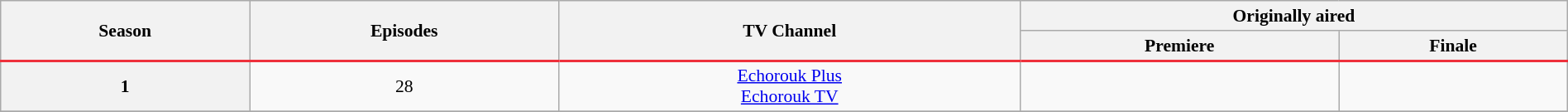<table class="wikitable" style="font-size: 90%;text-align:center;" width="100%">
<tr>
<th style="border-bottom:solid 2px #EE313C;" rowspan="2">Season</th>
<th style="border-bottom:solid 2px #EE313C;" rowspan="2">Episodes</th>
<th style="border-bottom:solid 2px #EE313C;" rowspan="2">TV Channel</th>
<th colspan="2">Originally aired</th>
</tr>
<tr style="border-bottom:solid 2px #EE313C;">
<th>Premiere</th>
<th>Finale</th>
</tr>
<tr>
<th>1</th>
<td>28</td>
<td><a href='#'>Echorouk Plus</a> <br> <a href='#'>Echorouk TV</a></td>
<td></td>
<td></td>
</tr>
<tr>
</tr>
</table>
